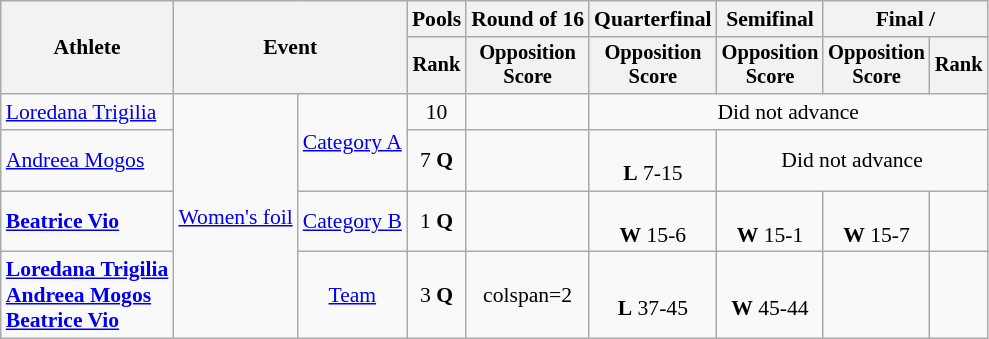<table class="wikitable" style="font-size:90%">
<tr>
<th rowspan="2">Athlete</th>
<th colspan=2 rowspan="2">Event</th>
<th>Pools</th>
<th>Round of 16</th>
<th>Quarterfinal</th>
<th>Semifinal</th>
<th colspan=2>Final / </th>
</tr>
<tr style="font-size:95%">
<th>Rank</th>
<th>Opposition <br> Score</th>
<th>Opposition <br> Score</th>
<th>Opposition <br> Score</th>
<th>Opposition <br> Score</th>
<th>Rank</th>
</tr>
<tr align=center>
<td align=left><a href='#'>Loredana Trigilia</a></td>
<td align=left rowspan=4><a href='#'>Women's foil</a></td>
<td rowspan=2><a href='#'>Category A</a></td>
<td>10</td>
<td></td>
<td colspan=4>Did not advance</td>
</tr>
<tr align=center>
<td align=left><a href='#'>Andreea Mogos</a></td>
<td>7 <strong>Q</strong></td>
<td></td>
<td><br><strong>L</strong> 7-15</td>
<td colspan=3>Did not advance</td>
</tr>
<tr align=center>
<td align=left><strong><a href='#'>Beatrice Vio</a></strong></td>
<td><a href='#'>Category B</a></td>
<td>1 <strong>Q</strong></td>
<td></td>
<td><br><strong>W</strong> 15-6</td>
<td><br><strong>W</strong> 15-1</td>
<td><br><strong>W</strong> 15-7</td>
<td></td>
</tr>
<tr align=center>
<td align=left><strong><a href='#'>Loredana Trigilia</a><br><a href='#'>Andreea Mogos</a><br><a href='#'>Beatrice Vio</a></strong></td>
<td><a href='#'>Team</a></td>
<td>3 <strong>Q</strong></td>
<td>colspan=2 </td>
<td><br><strong>L</strong> 37-45</td>
<td><br><strong>W</strong> 45-44</td>
<td></td>
</tr>
</table>
